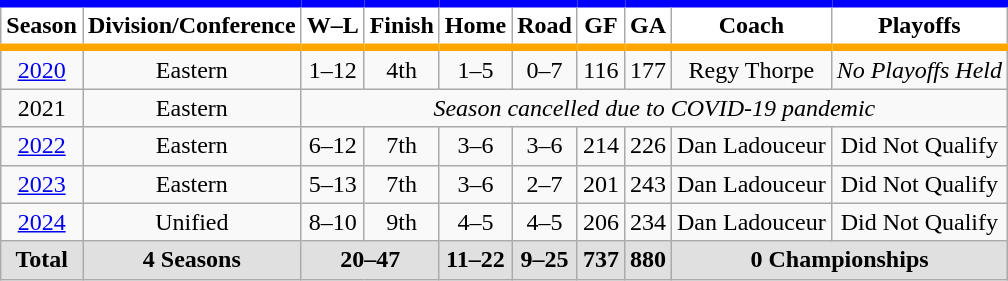<table class=wikitable style="text-align:center;">
<tr>
<th style="background:#FFFFFF;border-top:blue 5px solid;border-bottom:orange 5px solid;">Season</th>
<th style="background:#FFFFFF;border-top:blue 5px solid;border-bottom:orange 5px solid;">Division/Conference</th>
<th style="background:#FFFFFF;border-top:blue 5px solid;border-bottom:orange 5px solid;">W–L</th>
<th style="background:#FFFFFF;border-top:blue 5px solid;border-bottom:orange 5px solid;">Finish</th>
<th style="background:#FFFFFF;border-top:blue 5px solid;border-bottom:orange 5px solid;">Home</th>
<th style="background:#FFFFFF;border-top:blue 5px solid;border-bottom:orange 5px solid;">Road</th>
<th style="background:#FFFFFF;border-top:blue 5px solid;border-bottom:orange 5px solid;">GF</th>
<th style="background:#FFFFFF;border-top:blue 5px solid;border-bottom:orange 5px solid;">GA</th>
<th style="background:#FFFFFF;border-top:blue 5px solid;border-bottom:orange 5px solid;">Coach</th>
<th style="background:#FFFFFF;border-top:blue 5px solid;border-bottom:orange 5px solid;">Playoffs</th>
</tr>
<tr>
<td><a href='#'>2020</a></td>
<td>Eastern</td>
<td>1–12</td>
<td>4th</td>
<td>1–5</td>
<td>0–7</td>
<td>116</td>
<td>177</td>
<td>Regy Thorpe</td>
<td><em>No Playoffs Held</em></td>
</tr>
<tr>
<td>2021</td>
<td>Eastern</td>
<td colspan="8"><em>Season cancelled due to COVID-19 pandemic</em></td>
</tr>
<tr>
<td><a href='#'>2022</a></td>
<td>Eastern</td>
<td>6–12</td>
<td>7th</td>
<td>3–6</td>
<td>3–6</td>
<td>214</td>
<td>226</td>
<td>Dan Ladouceur</td>
<td>Did Not Qualify</td>
</tr>
<tr>
<td><a href='#'>2023</a></td>
<td>Eastern</td>
<td>5–13</td>
<td>7th</td>
<td>3–6</td>
<td>2–7</td>
<td>201</td>
<td>243</td>
<td>Dan Ladouceur</td>
<td>Did Not Qualify</td>
</tr>
<tr>
<td><a href='#'>2024</a></td>
<td>Unified</td>
<td>8–10</td>
<td>9th</td>
<td>4–5</td>
<td>4–5</td>
<td>206</td>
<td>234</td>
<td>Dan Ladouceur</td>
<td>Did Not Qualify</td>
</tr>
<tr bgcolor="#e0e0e0">
<td><strong>Total</strong></td>
<td><strong>4 Seasons</strong></td>
<td colspan="2"><strong>20–47</strong></td>
<td><strong>11–22</strong></td>
<td><strong>9–25</strong></td>
<td><strong>737</strong></td>
<td><strong>880</strong></td>
<td colspan="2"><strong>0 Championships</strong></td>
</tr>
</table>
